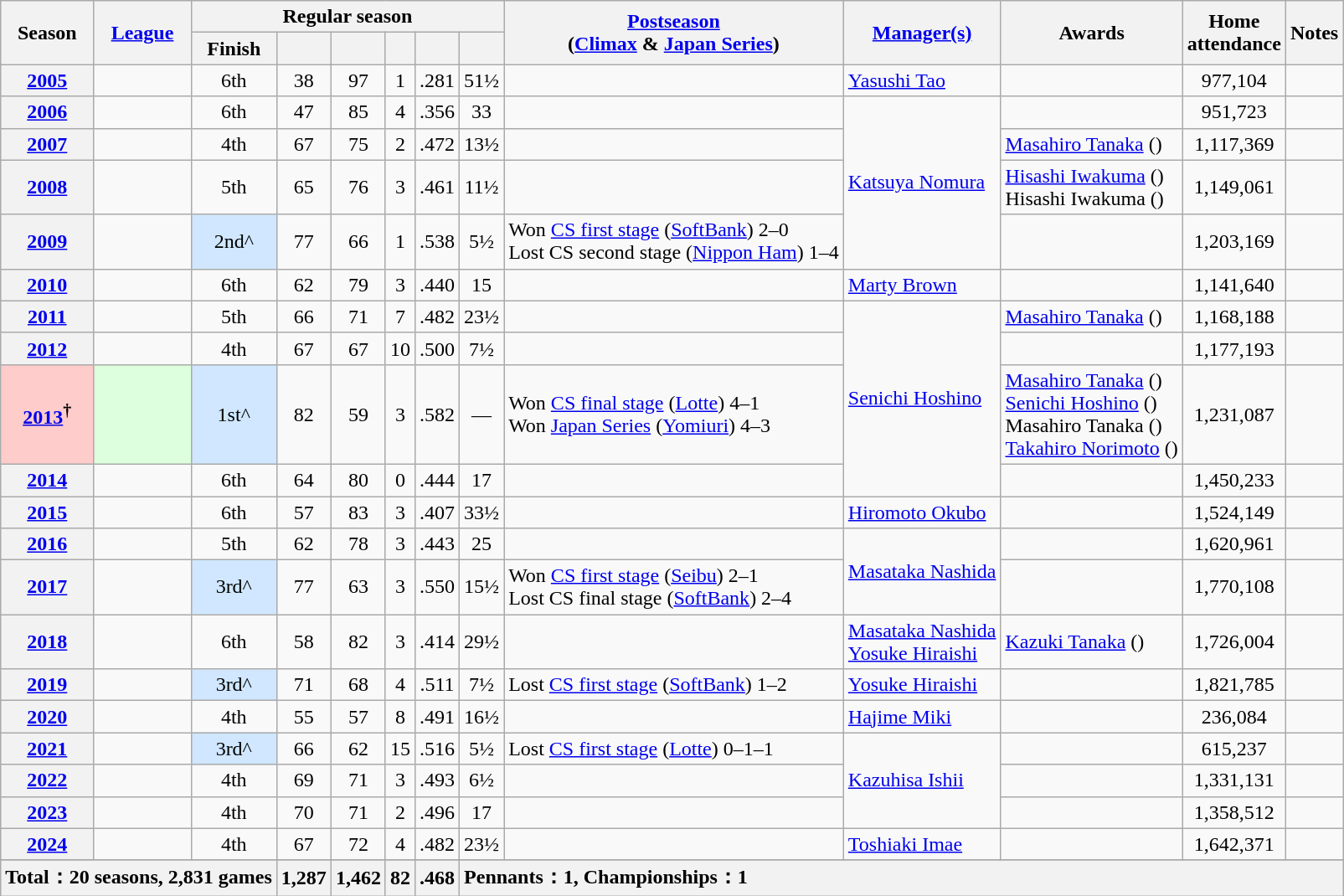<table class="wikitable sortable plainrowheaders" style="text-align:center">
<tr>
<th rowspan="2">Season</th>
<th rowspan="2"><a href='#'>League</a></th>
<th colspan="6">Regular season</th>
<th rowspan="2"><a href='#'>Postseason</a><br>(<a href='#'>Climax</a> & <a href='#'>Japan Series</a>)</th>
<th rowspan="2"><a href='#'>Manager(s)</a></th>
<th rowspan="2">Awards</th>
<th rowspan="2">Home<br>attendance</th>
<th rowspan="2">Notes</th>
</tr>
<tr>
<th>Finish</th>
<th></th>
<th></th>
<th></th>
<th><a href='#'></a></th>
<th><a href='#'></a></th>
</tr>
<tr>
<th scope="row" style="text-align: center;"><a href='#'>2005</a></th>
<td></td>
<td>6th</td>
<td>38</td>
<td>97</td>
<td>1</td>
<td>.281</td>
<td>51½</td>
<td align=left></td>
<td align=left><a href='#'>Yasushi Tao</a></td>
<td align=left></td>
<td>977,104</td>
<td></td>
</tr>
<tr>
<th scope="row" style="text-align: center;"><a href='#'>2006</a></th>
<td></td>
<td>6th</td>
<td>47</td>
<td>85</td>
<td>4</td>
<td>.356</td>
<td>33</td>
<td align=left></td>
<td align=left rowspan="4"><a href='#'>Katsuya Nomura</a></td>
<td align=left></td>
<td>951,723</td>
<td></td>
</tr>
<tr>
<th scope="row" style="text-align: center;"><a href='#'>2007</a></th>
<td></td>
<td>4th</td>
<td>67</td>
<td>75</td>
<td>2</td>
<td>.472</td>
<td>13½</td>
<td align=left></td>
<td align=left><a href='#'>Masahiro Tanaka</a> (<a href='#'></a>)</td>
<td>1,117,369</td>
<td></td>
</tr>
<tr>
<th scope="row" style="text-align: center;"><a href='#'>2008</a></th>
<td></td>
<td>5th</td>
<td>65</td>
<td>76</td>
<td>3</td>
<td>.461</td>
<td>11½</td>
<td align=left></td>
<td align=left><a href='#'>Hisashi Iwakuma</a> (<a href='#'></a>)<br>Hisashi Iwakuma (<a href='#'></a>)</td>
<td>1,149,061</td>
<td></td>
</tr>
<tr>
<th scope="row" style="text-align: center;"><a href='#'>2009</a></th>
<td></td>
<td style="background-color:#D0E7FF;">2nd^</td>
<td>77</td>
<td>66</td>
<td>1</td>
<td>.538</td>
<td>5½</td>
<td align=left>Won <a href='#'>CS first stage</a> (<a href='#'>SoftBank</a>) 2–0<br>Lost CS second stage (<a href='#'>Nippon Ham</a>) 1–4</td>
<td align=left></td>
<td>1,203,169</td>
<td></td>
</tr>
<tr>
<th scope="row" style="text-align: center;"><a href='#'>2010</a></th>
<td></td>
<td>6th</td>
<td>62</td>
<td>79</td>
<td>3</td>
<td>.440</td>
<td>15</td>
<td align=left></td>
<td align=left><a href='#'>Marty Brown</a></td>
<td align=left></td>
<td>1,141,640</td>
<td></td>
</tr>
<tr>
<th scope="row" style="text-align: center;"><a href='#'>2011</a></th>
<td></td>
<td>5th</td>
<td>66</td>
<td>71</td>
<td>7</td>
<td>.482</td>
<td>23½</td>
<td align=left></td>
<td align=left rowspan="4"><a href='#'>Senichi Hoshino</a></td>
<td align=left><a href='#'>Masahiro Tanaka</a> (<a href='#'></a>)</td>
<td>1,168,188</td>
<td></td>
</tr>
<tr>
<th scope="row" style="text-align: center;"><a href='#'>2012</a></th>
<td></td>
<td>4th</td>
<td>67</td>
<td>67</td>
<td>10</td>
<td>.500</td>
<td>7½</td>
<td align=left></td>
<td align=left></td>
<td>1,177,193</td>
<td></td>
</tr>
<tr>
<th scope="row" style="text-align: center; background-color:#FFCCCC;"><a href='#'>2013</a><sup>†</sup></th>
<td style="background-color:#ddffdd"></td>
<td style="background-color:#D0E7FF;">1st^</td>
<td>82</td>
<td>59</td>
<td>3</td>
<td>.582</td>
<td>—</td>
<td align=left>Won <a href='#'>CS final stage</a> (<a href='#'>Lotte</a>) 4–1<br>Won <a href='#'>Japan Series</a> (<a href='#'>Yomiuri</a>) 4–3</td>
<td align=left><a href='#'>Masahiro Tanaka</a> (<a href='#'></a>)<br><a href='#'>Senichi Hoshino</a> (<a href='#'></a>)<br>Masahiro Tanaka (<a href='#'></a>)<br><a href='#'>Takahiro Norimoto</a> (<a href='#'></a>)</td>
<td>1,231,087</td>
<td><br></td>
</tr>
<tr>
<th scope="row" style="text-align: center;"><a href='#'>2014</a></th>
<td></td>
<td>6th</td>
<td>64</td>
<td>80</td>
<td>0</td>
<td>.444</td>
<td>17</td>
<td align=left></td>
<td align=left></td>
<td>1,450,233</td>
<td></td>
</tr>
<tr>
<th scope="row" style="text-align: center;"><a href='#'>2015</a></th>
<td></td>
<td>6th</td>
<td>57</td>
<td>83</td>
<td>3</td>
<td>.407</td>
<td>33½</td>
<td align=left></td>
<td align=left><a href='#'>Hiromoto Okubo</a></td>
<td align=left></td>
<td>1,524,149</td>
<td></td>
</tr>
<tr>
<th scope="row" style="text-align: center;"><a href='#'>2016</a></th>
<td></td>
<td>5th</td>
<td>62</td>
<td>78</td>
<td>3</td>
<td>.443</td>
<td>25</td>
<td align=left></td>
<td align=left rowspan="2"><a href='#'>Masataka Nashida</a></td>
<td align=left></td>
<td>1,620,961</td>
<td></td>
</tr>
<tr>
<th scope="row" style="text-align: center;"><a href='#'>2017</a></th>
<td></td>
<td style="background-color:#D0E7FF;">3rd^</td>
<td>77</td>
<td>63</td>
<td>3</td>
<td>.550</td>
<td>15½</td>
<td align=left>Won <a href='#'>CS first stage</a> (<a href='#'>Seibu</a>) 2–1<br>Lost CS final stage (<a href='#'>SoftBank</a>) 2–4</td>
<td align=left></td>
<td>1,770,108</td>
<td></td>
</tr>
<tr>
<th scope="row" style="text-align: center;"><a href='#'>2018</a></th>
<td></td>
<td>6th</td>
<td>58</td>
<td>82</td>
<td>3</td>
<td>.414</td>
<td>29½</td>
<td align=left></td>
<td align=left><a href='#'>Masataka Nashida</a><br><a href='#'>Yosuke Hiraishi</a></td>
<td align=left><a href='#'>Kazuki Tanaka</a> (<a href='#'></a>)</td>
<td>1,726,004</td>
<td></td>
</tr>
<tr>
<th scope="row" style="text-align: center;"><a href='#'>2019</a></th>
<td></td>
<td style="background-color:#D0E7FF;">3rd^</td>
<td>71</td>
<td>68</td>
<td>4</td>
<td>.511</td>
<td>7½</td>
<td align=left>Lost <a href='#'>CS first stage</a> (<a href='#'>SoftBank</a>) 1–2</td>
<td align=left><a href='#'>Yosuke Hiraishi</a></td>
<td align=left></td>
<td>1,821,785</td>
<td></td>
</tr>
<tr>
<th scope="row" style="text-align: center;"><a href='#'>2020</a></th>
<td></td>
<td>4th</td>
<td>55</td>
<td>57</td>
<td>8</td>
<td>.491</td>
<td>16½</td>
<td align=left></td>
<td align=left><a href='#'>Hajime Miki</a></td>
<td align=left></td>
<td>236,084</td>
<td></td>
</tr>
<tr>
<th scope="row" style="text-align: center;"><a href='#'>2021</a></th>
<td></td>
<td style="background-color:#D0E7FF;">3rd^</td>
<td>66</td>
<td>62</td>
<td>15</td>
<td>.516</td>
<td>5½</td>
<td align=left>Lost <a href='#'>CS first stage</a> (<a href='#'>Lotte</a>) 0–1–1</td>
<td align=left rowspan="3"><a href='#'>Kazuhisa Ishii</a></td>
<td></td>
<td>615,237</td>
<td></td>
</tr>
<tr>
<th scope="row" style="text-align: center;"><a href='#'>2022</a></th>
<td></td>
<td>4th</td>
<td>69</td>
<td>71</td>
<td>3</td>
<td>.493</td>
<td>6½</td>
<td></td>
<td></td>
<td>1,331,131</td>
<td></td>
</tr>
<tr>
<th scope="row" style="text-align: center;"><a href='#'>2023</a></th>
<td></td>
<td>4th</td>
<td>70</td>
<td>71</td>
<td>2</td>
<td>.496</td>
<td>17</td>
<td></td>
<td></td>
<td>1,358,512</td>
<td></td>
</tr>
<tr>
<th scope="row" style="text-align: center;"><a href='#'>2024</a></th>
<td></td>
<td>4th</td>
<td>67</td>
<td>72</td>
<td>4</td>
<td>.482</td>
<td>23½</td>
<td></td>
<td align=left><a href='#'>Toshiaki Imae</a></td>
<td></td>
<td>1,642,371</td>
<td></td>
</tr>
<tr>
</tr>
<tr style="text-align:center;">
<th colspan="3">Total：20 seasons, 2,831 games</th>
<th>1,287</th>
<th>1,462</th>
<th>82</th>
<th>.468</th>
<th colspan="8" style="text-align:left;">Pennants：1, Championships：1</th>
</tr>
</table>
